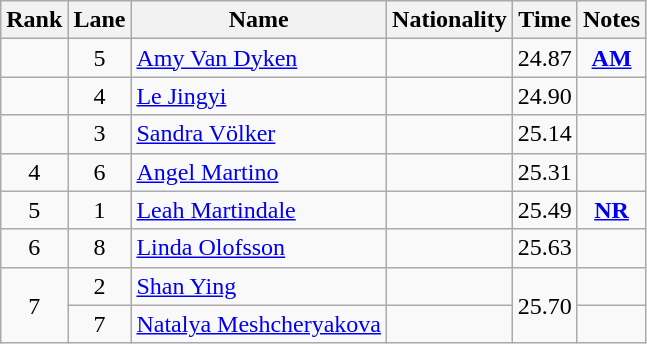<table class="wikitable sortable" style="text-align:center">
<tr>
<th>Rank</th>
<th>Lane</th>
<th>Name</th>
<th>Nationality</th>
<th>Time</th>
<th>Notes</th>
</tr>
<tr>
<td></td>
<td>5</td>
<td align=left><a href='#'>Amy Van Dyken</a></td>
<td align=left></td>
<td>24.87</td>
<td><strong><a href='#'>AM</a></strong></td>
</tr>
<tr>
<td></td>
<td>4</td>
<td align=left><a href='#'>Le Jingyi</a></td>
<td align=left></td>
<td>24.90</td>
<td></td>
</tr>
<tr>
<td></td>
<td>3</td>
<td align=left><a href='#'>Sandra Völker</a></td>
<td align=left></td>
<td>25.14</td>
<td></td>
</tr>
<tr>
<td>4</td>
<td>6</td>
<td align=left><a href='#'>Angel Martino</a></td>
<td align=left></td>
<td>25.31</td>
<td></td>
</tr>
<tr>
<td>5</td>
<td>1</td>
<td align=left><a href='#'>Leah Martindale</a></td>
<td align=left></td>
<td>25.49</td>
<td><strong><a href='#'>NR</a></strong></td>
</tr>
<tr>
<td>6</td>
<td>8</td>
<td align=left><a href='#'>Linda Olofsson</a></td>
<td align=left></td>
<td>25.63</td>
<td></td>
</tr>
<tr>
<td rowspan=2>7</td>
<td>2</td>
<td align=left><a href='#'>Shan Ying</a></td>
<td align=left></td>
<td rowspan=2>25.70</td>
<td></td>
</tr>
<tr>
<td>7</td>
<td align=left><a href='#'>Natalya Meshcheryakova</a></td>
<td align=left></td>
<td></td>
</tr>
</table>
